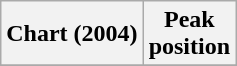<table class="wikitable sortable plainrowheaders" style="text-align:center;">
<tr>
<th scope="col">Chart (2004)</th>
<th scope="col">Peak<br>position</th>
</tr>
<tr>
</tr>
</table>
